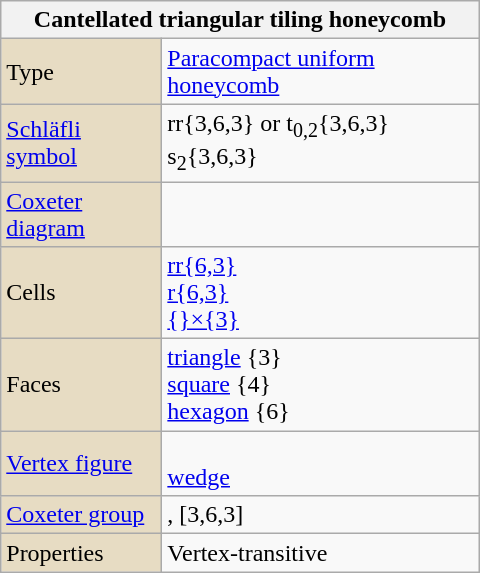<table class="wikitable" align="right" style="margin-left:10px" width="320">
<tr>
<th bgcolor=#e7dcc3 colspan=2>Cantellated triangular tiling honeycomb<br></th>
</tr>
<tr>
<td bgcolor=#e7dcc3>Type</td>
<td><a href='#'>Paracompact uniform honeycomb</a></td>
</tr>
<tr>
<td width=100 bgcolor=#e7dcc3><a href='#'>Schläfli symbol</a></td>
<td>rr{3,6,3} or t<sub>0,2</sub>{3,6,3}<br>s<sub>2</sub>{3,6,3}</td>
</tr>
<tr>
<td bgcolor=#e7dcc3><a href='#'>Coxeter diagram</a></td>
<td><br></td>
</tr>
<tr>
<td bgcolor=#e7dcc3>Cells</td>
<td><a href='#'>rr{6,3}</a> <br><a href='#'>r{6,3}</a> <br><a href='#'>{}×{3}</a> </td>
</tr>
<tr>
<td bgcolor=#e7dcc3>Faces</td>
<td><a href='#'>triangle</a> {3}<br><a href='#'>square</a> {4}<br><a href='#'>hexagon</a> {6}</td>
</tr>
<tr>
<td bgcolor=#e7dcc3><a href='#'>Vertex figure</a></td>
<td><br><a href='#'>wedge</a></td>
</tr>
<tr>
<td bgcolor=#e7dcc3><a href='#'>Coxeter group</a></td>
<td>, [3,6,3]</td>
</tr>
<tr>
<td bgcolor=#e7dcc3>Properties</td>
<td>Vertex-transitive</td>
</tr>
</table>
